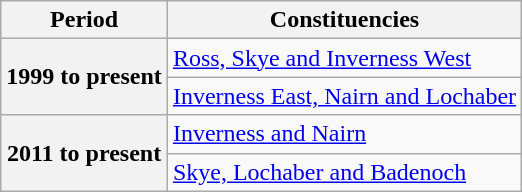<table class="wikitable">
<tr>
<th scope="col">Period</th>
<th scope="col">Constituencies</th>
</tr>
<tr>
<th scope="row" rowspan="2">1999 to present</th>
<td><a href='#'>Ross, Skye and Inverness West</a></td>
</tr>
<tr>
<td><a href='#'>Inverness East, Nairn and Lochaber</a></td>
</tr>
<tr>
<th scope="row" rowspan="2">2011 to present</th>
<td><a href='#'>Inverness and Nairn</a></td>
</tr>
<tr>
<td><a href='#'>Skye, Lochaber and Badenoch</a></td>
</tr>
</table>
